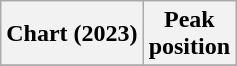<table class="wikitable sortable plainrowheaders" style="text-align:center">
<tr>
<th scope="col">Chart (2023)</th>
<th scope="col">Peak<br>position</th>
</tr>
<tr>
</tr>
</table>
